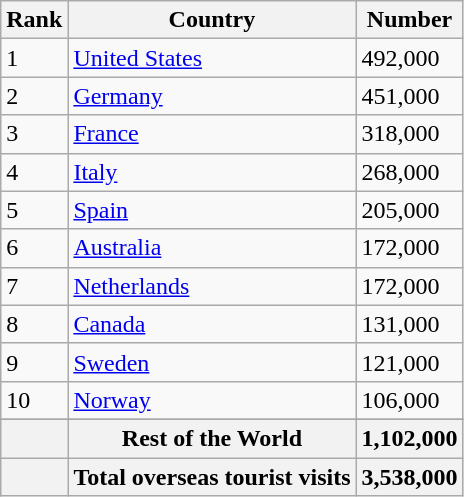<table class="wikitable">
<tr>
<th>Rank</th>
<th>Country</th>
<th>Number</th>
</tr>
<tr>
<td>1</td>
<td> <a href='#'>United States</a></td>
<td>492,000</td>
</tr>
<tr>
<td>2</td>
<td> <a href='#'>Germany</a></td>
<td>451,000</td>
</tr>
<tr>
<td>3</td>
<td> <a href='#'>France</a></td>
<td>318,000</td>
</tr>
<tr>
<td>4</td>
<td> <a href='#'>Italy</a></td>
<td>268,000</td>
</tr>
<tr>
<td>5</td>
<td> <a href='#'>Spain</a></td>
<td>205,000</td>
</tr>
<tr>
<td>6</td>
<td> <a href='#'>Australia</a></td>
<td>172,000</td>
</tr>
<tr>
<td>7</td>
<td> <a href='#'>Netherlands</a></td>
<td>172,000</td>
</tr>
<tr>
<td>8</td>
<td> <a href='#'>Canada</a></td>
<td>131,000</td>
</tr>
<tr>
<td>9</td>
<td> <a href='#'>Sweden</a></td>
<td>121,000</td>
</tr>
<tr>
<td>10</td>
<td> <a href='#'>Norway</a></td>
<td>106,000</td>
</tr>
<tr>
</tr>
<tr>
<th></th>
<th>Rest of the World</th>
<th>1,102,000</th>
</tr>
<tr>
<th></th>
<th>Total overseas tourist visits</th>
<th>3,538,000</th>
</tr>
</table>
